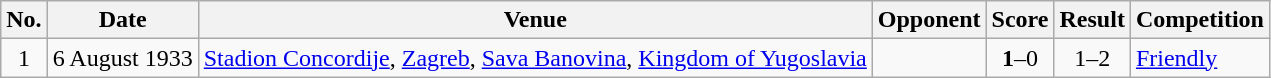<table class="wikitable plainrowheaders">
<tr>
<th>No.</th>
<th>Date</th>
<th>Venue</th>
<th>Opponent</th>
<th>Score</th>
<th>Result</th>
<th>Competition</th>
</tr>
<tr>
<td align="center">1</td>
<td>6 August 1933</td>
<td><a href='#'>Stadion Concordije</a>, <a href='#'>Zagreb</a>, <a href='#'>Sava Banovina</a>, <a href='#'>Kingdom of Yugoslavia</a></td>
<td></td>
<td align="center"><strong>1</strong>–0</td>
<td align="center">1–2</td>
<td><a href='#'>Friendly</a></td>
</tr>
</table>
